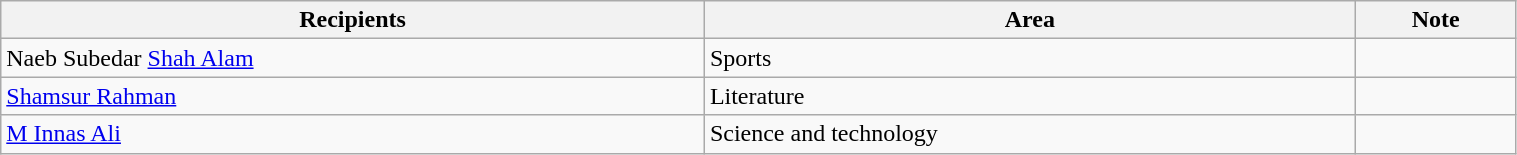<table class="wikitable" style="width:80%;">
<tr>
<th>Recipients</th>
<th>Area</th>
<th>Note</th>
</tr>
<tr>
<td>Naeb Subedar <a href='#'>Shah Alam</a></td>
<td>Sports</td>
<td></td>
</tr>
<tr>
<td><a href='#'>Shamsur Rahman</a></td>
<td>Literature</td>
<td></td>
</tr>
<tr>
<td><a href='#'>M Innas Ali</a></td>
<td>Science and technology</td>
<td></td>
</tr>
</table>
